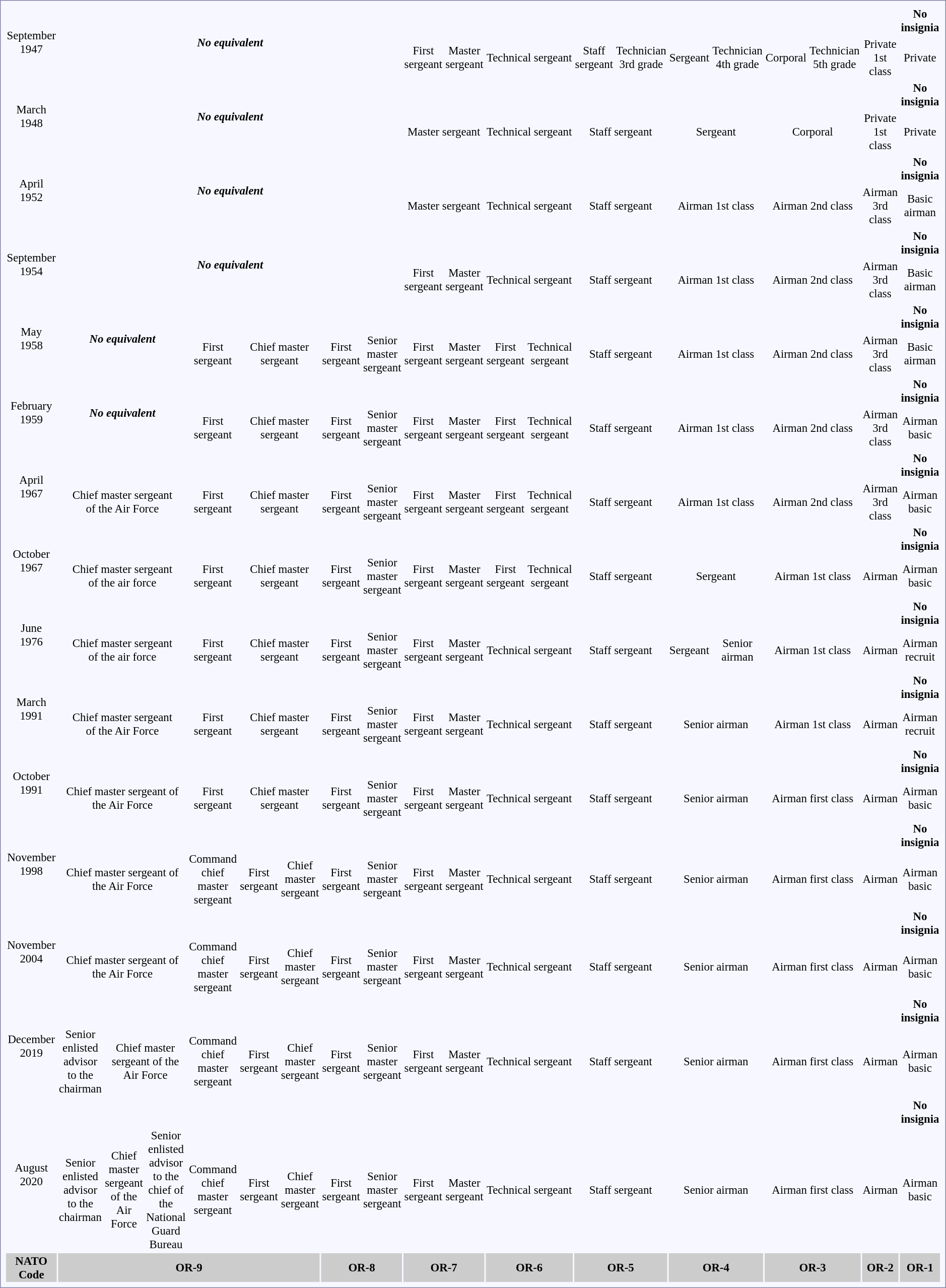<table style="border:1px solid #8888aa; background-color:#f7f8ff; padding:5px; font-size:95%; margin: 0px 12px 12px 0px;">
<tr style="text-align:center;">
<td rowspan=2>September<br>1947</td>
<td colspan=8 rowspan=2><strong><em>No equivalent</em></strong></td>
<td colspan=1></td>
<td colspan=1></td>
<td colspan=6></td>
<td colspan=3></td>
<td colspan=3></td>
<td colspan=2></td>
<td colspan=2></td>
<td colspan=1></td>
<td colspan=1></td>
<td colspan=6></td>
<td colspan=2><strong>No insignia</strong></td>
</tr>
<tr style="text-align:center;">
<td colspan=1>First sergeant</td>
<td colspan=1>Master sergeant</td>
<td colspan=6>Technical sergeant</td>
<td colspan=3>Staff sergeant</td>
<td colspan=3>Technician 3rd grade</td>
<td colspan=2>Sergeant</td>
<td colspan=2>Technician 4th grade</td>
<td colspan=1>Corporal</td>
<td colspan=1>Technician 5th grade</td>
<td colspan=6>Private 1st class</td>
<td colspan=2>Private</td>
</tr>
<tr style="text-align:center;">
<td rowspan=2>March<br>1948</td>
<td colspan=8 rowspan=2><strong><em>No equivalent</em></strong></td>
<td colspan=2></td>
<td colspan=6></td>
<td colspan=6></td>
<td colspan=4></td>
<td colspan=2></td>
<td colspan=6></td>
<td colspan=2><strong>No insignia</strong></td>
</tr>
<tr style="text-align:center;">
<td colspan=2>Master sergeant</td>
<td colspan=6>Technical sergeant</td>
<td colspan=6>Staff sergeant</td>
<td colspan=4>Sergeant</td>
<td colspan=2>Corporal</td>
<td colspan=6>Private 1st class</td>
<td colspan=2>Private</td>
</tr>
<tr style="text-align:center;">
<td rowspan=2>April<br>1952</td>
<td colspan=8 rowspan=2><strong><em>No equivalent</em></strong></td>
<td colspan=2></td>
<td colspan=6></td>
<td colspan=6></td>
<td colspan=4></td>
<td colspan=2></td>
<td colspan=6></td>
<td colspan=2><strong>No insignia</strong></td>
</tr>
<tr style="text-align:center;">
<td colspan=2>Master sergeant</td>
<td colspan=6>Technical sergeant</td>
<td colspan=6>Staff sergeant</td>
<td colspan=4>Airman 1st class</td>
<td colspan=2>Airman 2nd class</td>
<td colspan=6>Airman 3rd class</td>
<td colspan=2>Basic airman</td>
</tr>
<tr style="text-align:center;">
<td rowspan=2>September<br>1954</td>
<td colspan=8 rowspan=2><strong><em>No equivalent</em></strong></td>
<td colspan=1></td>
<td colspan=1></td>
<td colspan=6></td>
<td colspan=6></td>
<td colspan=4></td>
<td colspan=2></td>
<td colspan=6></td>
<td colspan=2><strong>No insignia</strong></td>
</tr>
<tr style="text-align:center;">
<td colspan=1>First sergeant</td>
<td colspan=1>Master sergeant</td>
<td colspan=6>Technical sergeant</td>
<td colspan=6>Staff sergeant</td>
<td colspan=4>Airman 1st class</td>
<td colspan=2>Airman 2nd class</td>
<td colspan=6>Airman 3rd class</td>
<td colspan=2>Basic airman</td>
</tr>
<tr style="text-align:center;">
<td rowspan=2>May<br>1958</td>
<td colspan=3 rowspan=2><strong><em>No equivalent</em></strong></td>
<td colspan=1></td>
<td colspan=2></td>
<td colspan=1></td>
<td colspan=1></td>
<td colspan=1></td>
<td colspan=1></td>
<td colspan=3></td>
<td colspan=3></td>
<td colspan=6></td>
<td colspan=4></td>
<td colspan=2></td>
<td colspan=6></td>
<td colspan=2><strong>No insignia</strong></td>
</tr>
<tr style="text-align:center;">
<td colspan=1>First sergeant</td>
<td colspan=2>Chief master sergeant</td>
<td colspan=1>First sergeant</td>
<td colspan=1>Senior master sergeant</td>
<td colspan=1>First sergeant</td>
<td colspan=1>Master sergeant</td>
<td colspan=3>First sergeant</td>
<td colspan=3>Technical sergeant</td>
<td colspan=6>Staff sergeant</td>
<td colspan=4>Airman 1st class</td>
<td colspan=2>Airman 2nd class</td>
<td colspan=6>Airman 3rd class</td>
<td colspan=2>Basic airman</td>
</tr>
<tr style="text-align:center;">
<td rowspan=2>February<br>1959</td>
<td colspan=3 rowspan=2><strong><em>No equivalent</em></strong></td>
<td colspan=1></td>
<td colspan=2></td>
<td colspan=1></td>
<td colspan=1></td>
<td colspan=1></td>
<td colspan=1></td>
<td colspan=3></td>
<td colspan=3></td>
<td colspan=6></td>
<td colspan=4></td>
<td colspan=2></td>
<td colspan=6></td>
<td colspan=2><strong>No insignia</strong></td>
</tr>
<tr style="text-align:center;">
<td colspan=1>First sergeant</td>
<td colspan=2>Chief master sergeant</td>
<td colspan=1>First sergeant</td>
<td colspan=1>Senior master sergeant</td>
<td colspan=1>First sergeant</td>
<td colspan=1>Master sergeant</td>
<td colspan=3>First sergeant</td>
<td colspan=3>Technical sergeant</td>
<td colspan=6>Staff sergeant</td>
<td colspan=4>Airman 1st class</td>
<td colspan=2>Airman 2nd class</td>
<td colspan=6>Airman 3rd class</td>
<td colspan=2>Airman basic</td>
</tr>
<tr style="text-align:center;">
<td rowspan=2>April<br>1967</td>
<td colspan=3></td>
<td colspan=1></td>
<td colspan=2></td>
<td colspan=1></td>
<td colspan=1></td>
<td colspan=1></td>
<td colspan=1></td>
<td colspan=3></td>
<td colspan=3></td>
<td colspan=6></td>
<td colspan=4></td>
<td colspan=2></td>
<td colspan=6></td>
<td colspan=2><strong>No insignia</strong></td>
</tr>
<tr style="text-align:center;">
<td colspan=3>Chief master sergeant<br>of the Air Force</td>
<td colspan=1>First sergeant</td>
<td colspan=2>Chief master sergeant</td>
<td colspan=1>First sergeant</td>
<td colspan=1>Senior master sergeant</td>
<td colspan=1>First sergeant</td>
<td colspan=1>Master sergeant</td>
<td colspan=3>First sergeant</td>
<td colspan=3>Technical sergeant</td>
<td colspan=6>Staff sergeant</td>
<td colspan=4>Airman 1st class</td>
<td colspan=2>Airman 2nd class</td>
<td colspan=6>Airman 3rd class</td>
<td colspan=2>Airman basic</td>
</tr>
<tr style="text-align:center;">
<td rowspan=2>October<br>1967</td>
<td colspan=3></td>
<td colspan=1></td>
<td colspan=2></td>
<td colspan=1></td>
<td colspan=1></td>
<td colspan=1></td>
<td colspan=1></td>
<td colspan=3></td>
<td colspan=3></td>
<td colspan=6></td>
<td colspan=4></td>
<td colspan=2></td>
<td colspan=6></td>
<td colspan=2><strong>No insignia</strong></td>
</tr>
<tr style="text-align:center;">
<td colspan=3>Chief master sergeant<br>of the air force</td>
<td colspan=1>First sergeant</td>
<td colspan=2>Chief master sergeant</td>
<td colspan=1>First sergeant</td>
<td colspan=1>Senior master sergeant</td>
<td colspan=1>First sergeant</td>
<td colspan=1>Master sergeant</td>
<td colspan=3>First sergeant</td>
<td colspan=3>Technical sergeant</td>
<td colspan=6>Staff sergeant</td>
<td colspan=4>Sergeant</td>
<td colspan=2>Airman 1st class</td>
<td colspan=6>Airman</td>
<td colspan=2>Airman basic</td>
</tr>
<tr style="text-align:center;">
<td rowspan=2>June<br>1976</td>
<td colspan=3></td>
<td colspan=1></td>
<td colspan=2></td>
<td colspan=1></td>
<td colspan=1></td>
<td colspan=1></td>
<td colspan=1></td>
<td colspan=6></td>
<td colspan=6></td>
<td colspan=2></td>
<td colspan=2></td>
<td colspan=2></td>
<td colspan=6></td>
<td colspan=2><strong>No insignia</strong></td>
</tr>
<tr style="text-align:center;">
<td colspan=3>Chief master sergeant<br>of the air force</td>
<td colspan=1>First sergeant</td>
<td colspan=2>Chief master sergeant</td>
<td colspan=1>First sergeant</td>
<td colspan=1>Senior master sergeant</td>
<td colspan=1>First sergeant</td>
<td colspan=1>Master sergeant</td>
<td colspan=6>Technical sergeant</td>
<td colspan=6>Staff sergeant</td>
<td colspan=2>Sergeant</td>
<td colspan=2>Senior airman</td>
<td colspan=2>Airman 1st class</td>
<td colspan=6>Airman</td>
<td colspan=2>Airman recruit</td>
</tr>
<tr style="text-align:center;">
<td rowspan=2>March<br>1991</td>
<td colspan=3></td>
<td colspan=1></td>
<td colspan=2></td>
<td colspan=1></td>
<td colspan=1></td>
<td colspan=1></td>
<td colspan=1></td>
<td colspan=6></td>
<td colspan=6></td>
<td colspan=4></td>
<td colspan=2></td>
<td colspan=6></td>
<td colspan=2><strong>No insignia</strong></td>
</tr>
<tr style="text-align:center;">
<td colspan=3>Chief master sergeant<br>of the Air Force</td>
<td colspan=1>First sergeant</td>
<td colspan=2>Chief master sergeant</td>
<td colspan=1>First sergeant</td>
<td colspan=1>Senior master sergeant</td>
<td colspan=1>First sergeant</td>
<td colspan=1>Master sergeant</td>
<td colspan=6>Technical sergeant</td>
<td colspan=6>Staff sergeant</td>
<td colspan=4>Senior airman</td>
<td colspan=2>Airman 1st class</td>
<td colspan=6>Airman</td>
<td colspan=2>Airman recruit</td>
</tr>
<tr style="text-align:center;">
<td rowspan=2>October<br>1991</td>
<td colspan=3></td>
<td colspan=1></td>
<td colspan=2></td>
<td colspan=1></td>
<td colspan=1></td>
<td colspan=1></td>
<td colspan=1></td>
<td colspan=6></td>
<td colspan=6></td>
<td colspan=4></td>
<td colspan=2></td>
<td colspan=6></td>
<td colspan=2><strong>No insignia</strong></td>
</tr>
<tr style="text-align:center;">
<td colspan=3>Chief master sergeant of the Air Force</td>
<td colspan=1>First sergeant</td>
<td colspan=2>Chief master sergeant</td>
<td colspan=1>First sergeant</td>
<td colspan=1>Senior master sergeant</td>
<td colspan=1>First sergeant</td>
<td colspan=1>Master sergeant</td>
<td colspan=6>Technical sergeant</td>
<td colspan=6>Staff sergeant</td>
<td colspan=4>Senior airman</td>
<td colspan=2>Airman first class</td>
<td colspan=6>Airman</td>
<td colspan=2>Airman basic</td>
</tr>
<tr style="text-align:center;">
<td rowspan=2>November<br>1998</td>
<td colspan=3></td>
<td colspan=1></td>
<td colspan=1></td>
<td colspan=1></td>
<td colspan=1></td>
<td colspan=1></td>
<td colspan=1></td>
<td colspan=1></td>
<td colspan=6></td>
<td colspan=6></td>
<td colspan=4></td>
<td colspan=2></td>
<td colspan=6></td>
<td colspan=2><strong>No insignia</strong></td>
</tr>
<tr style="text-align:center;">
<td colspan=3>Chief master sergeant of the Air Force</td>
<td colspan=1>Command chief master sergeant</td>
<td colspan=1>First sergeant</td>
<td colspan=1>Chief master sergeant</td>
<td colspan=1>First sergeant</td>
<td colspan=1>Senior master sergeant</td>
<td colspan=1>First sergeant</td>
<td colspan=1>Master sergeant</td>
<td colspan=6>Technical sergeant</td>
<td colspan=6>Staff sergeant</td>
<td colspan=4>Senior airman</td>
<td colspan=2>Airman first class</td>
<td colspan=6>Airman</td>
<td colspan=2>Airman basic</td>
</tr>
<tr style="text-align:center;">
<td rowspan=2>November<br>2004</td>
<td colspan=3></td>
<td colspan=1></td>
<td colspan=1></td>
<td colspan=1></td>
<td colspan=1></td>
<td colspan=1></td>
<td colspan=1></td>
<td colspan=1></td>
<td colspan=6></td>
<td colspan=6></td>
<td colspan=4></td>
<td colspan=2></td>
<td colspan=6></td>
<td colspan=2><strong>No insignia</strong></td>
</tr>
<tr style="text-align:center;">
<td colspan=3>Chief master sergeant of the Air Force</td>
<td colspan=1>Command chief master sergeant</td>
<td colspan=1>First sergeant</td>
<td colspan=1>Chief master sergeant</td>
<td colspan=1>First sergeant</td>
<td colspan=1>Senior master sergeant</td>
<td colspan=1>First sergeant</td>
<td colspan=1>Master sergeant</td>
<td colspan=6>Technical sergeant</td>
<td colspan=6>Staff sergeant</td>
<td colspan=4>Senior airman</td>
<td colspan=2>Airman first class</td>
<td colspan=6>Airman</td>
<td colspan=2>Airman basic</td>
</tr>
<tr style="text-align:center;">
<td rowspan=2>December<br>2019</td>
<td colspan=1></td>
<td colspan=2></td>
<td colspan=1></td>
<td colspan=1></td>
<td colspan=1></td>
<td colspan=1></td>
<td colspan=1></td>
<td colspan=1></td>
<td colspan=1></td>
<td colspan=6></td>
<td colspan=6></td>
<td colspan=4></td>
<td colspan=2></td>
<td colspan=6></td>
<td colspan=2><strong>No insignia</strong></td>
</tr>
<tr style="text-align:center;">
<td colspan=1>Senior enlisted advisor to the chairman</td>
<td colspan=2>Chief master sergeant of the Air Force</td>
<td colspan=1>Command chief master sergeant</td>
<td colspan=1>First sergeant</td>
<td colspan=1>Chief master sergeant</td>
<td colspan=1>First sergeant</td>
<td colspan=1>Senior master sergeant</td>
<td colspan=1>First sergeant</td>
<td colspan=1>Master sergeant</td>
<td colspan=6>Technical sergeant</td>
<td colspan=6>Staff sergeant</td>
<td colspan=4>Senior airman</td>
<td colspan=2>Airman first class</td>
<td colspan=6>Airman</td>
<td colspan=2>Airman basic</td>
</tr>
<tr style="text-align:center;">
<td rowspan=2>August<br>2020</td>
<td colspan=1></td>
<td colspan=1></td>
<td colspan=1></td>
<td colspan=1></td>
<td colspan=1></td>
<td colspan=1></td>
<td colspan=1></td>
<td colspan=1></td>
<td colspan=1></td>
<td colspan=1></td>
<td colspan=6></td>
<td colspan=6></td>
<td colspan=4></td>
<td colspan=2></td>
<td colspan=6></td>
<td colspan=2><strong>No insignia</strong></td>
</tr>
<tr style="text-align:center;">
<td colspan=1>Senior enlisted advisor to the chairman</td>
<td colspan=1>Chief master sergeant of the Air Force</td>
<td colspan=1>Senior enlisted advisor to the chief of the National Guard Bureau</td>
<td colspan=1>Command chief master sergeant</td>
<td colspan=1>First sergeant</td>
<td colspan=1>Chief master sergeant</td>
<td colspan=1>First sergeant</td>
<td colspan=1>Senior master sergeant</td>
<td colspan=1>First sergeant</td>
<td colspan=1>Master sergeant</td>
<td colspan=6>Technical sergeant</td>
<td colspan=6>Staff sergeant</td>
<td colspan=4>Senior airman</td>
<td colspan=2>Airman first class</td>
<td colspan=6>Airman</td>
<td colspan=2>Airman basic</td>
</tr>
<tr style="background:#ccc;">
<th>NATO Code</th>
<th colspan=6>OR-9</th>
<th colspan=2>OR-8</th>
<th colspan=2>OR-7</th>
<th colspan=6>OR-6</th>
<th colspan=6>OR-5</th>
<th colspan=4>OR-4</th>
<th colspan=2>OR-3</th>
<th colspan=6>OR-2</th>
<th colspan=2>OR-1</th>
</tr>
</table>
